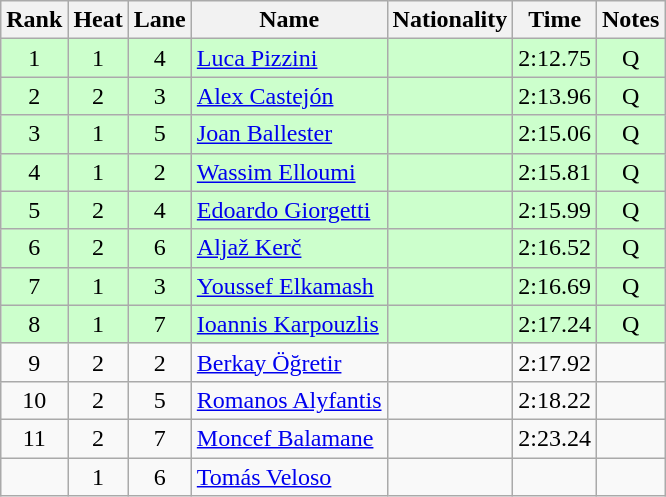<table class="wikitable sortable" style="text-align:center">
<tr>
<th>Rank</th>
<th>Heat</th>
<th>Lane</th>
<th>Name</th>
<th>Nationality</th>
<th>Time</th>
<th>Notes</th>
</tr>
<tr bgcolor=ccffcc>
<td>1</td>
<td>1</td>
<td>4</td>
<td align="left"><a href='#'>Luca Pizzini</a></td>
<td align="left"></td>
<td>2:12.75</td>
<td>Q</td>
</tr>
<tr bgcolor=ccffcc>
<td>2</td>
<td>2</td>
<td>3</td>
<td align="left"><a href='#'>Alex Castejón</a></td>
<td align="left"></td>
<td>2:13.96</td>
<td>Q</td>
</tr>
<tr bgcolor=ccffcc>
<td>3</td>
<td>1</td>
<td>5</td>
<td align="left"><a href='#'>Joan Ballester</a></td>
<td align="left"></td>
<td>2:15.06</td>
<td>Q</td>
</tr>
<tr bgcolor=ccffcc>
<td>4</td>
<td>1</td>
<td>2</td>
<td align="left"><a href='#'>Wassim Elloumi</a></td>
<td align="left"></td>
<td>2:15.81</td>
<td>Q</td>
</tr>
<tr bgcolor=ccffcc>
<td>5</td>
<td>2</td>
<td>4</td>
<td align="left"><a href='#'>Edoardo Giorgetti</a></td>
<td align="left"></td>
<td>2:15.99</td>
<td>Q</td>
</tr>
<tr bgcolor=ccffcc>
<td>6</td>
<td>2</td>
<td>6</td>
<td align="left"><a href='#'>Aljaž Kerč</a></td>
<td align="left"></td>
<td>2:16.52</td>
<td>Q</td>
</tr>
<tr bgcolor=ccffcc>
<td>7</td>
<td>1</td>
<td>3</td>
<td align="left"><a href='#'>Youssef Elkamash</a></td>
<td align="left"></td>
<td>2:16.69</td>
<td>Q</td>
</tr>
<tr bgcolor=ccffcc>
<td>8</td>
<td>1</td>
<td>7</td>
<td align="left"><a href='#'>Ioannis Karpouzlis</a></td>
<td align="left"></td>
<td>2:17.24</td>
<td>Q</td>
</tr>
<tr>
<td>9</td>
<td>2</td>
<td>2</td>
<td align="left"><a href='#'>Berkay Öğretir</a></td>
<td align="left"></td>
<td>2:17.92</td>
<td></td>
</tr>
<tr>
<td>10</td>
<td>2</td>
<td>5</td>
<td align="left"><a href='#'>Romanos Alyfantis</a></td>
<td align="left"></td>
<td>2:18.22</td>
<td></td>
</tr>
<tr>
<td>11</td>
<td>2</td>
<td>7</td>
<td align="left"><a href='#'>Moncef Balamane</a></td>
<td align="left"></td>
<td>2:23.24</td>
<td></td>
</tr>
<tr>
<td></td>
<td>1</td>
<td>6</td>
<td align="left"><a href='#'>Tomás Veloso</a></td>
<td align="left"></td>
<td></td>
<td></td>
</tr>
</table>
